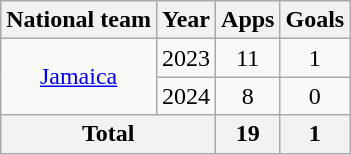<table class="wikitable" style="text-align: center;">
<tr>
<th>National team</th>
<th>Year</th>
<th>Apps</th>
<th>Goals</th>
</tr>
<tr>
<td rowspan=2><a href='#'>Jamaica</a></td>
<td>2023</td>
<td>11</td>
<td>1</td>
</tr>
<tr>
<td>2024</td>
<td>8</td>
<td>0</td>
</tr>
<tr>
<th colspan="2">Total</th>
<th>19</th>
<th>1</th>
</tr>
</table>
